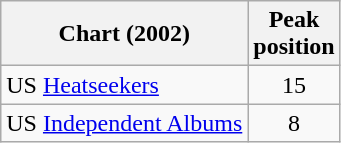<table class="wikitable">
<tr>
<th>Chart (2002)</th>
<th>Peak<br>position</th>
</tr>
<tr>
<td>US <a href='#'>Heatseekers</a></td>
<td align="center">15</td>
</tr>
<tr>
<td>US <a href='#'>Independent Albums</a></td>
<td align="center">8</td>
</tr>
</table>
